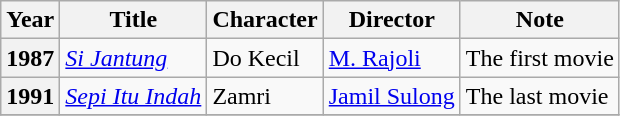<table class="wikitable">
<tr>
<th>Year</th>
<th>Title</th>
<th>Character</th>
<th>Director</th>
<th>Note</th>
</tr>
<tr>
<th>1987</th>
<td><em><a href='#'>Si Jantung</a></em></td>
<td>Do Kecil</td>
<td><a href='#'>M. Rajoli</a></td>
<td>The first movie</td>
</tr>
<tr>
<th>1991</th>
<td><em><a href='#'>Sepi Itu Indah</a></em></td>
<td>Zamri</td>
<td><a href='#'>Jamil Sulong</a></td>
<td>The last movie</td>
</tr>
<tr>
</tr>
</table>
